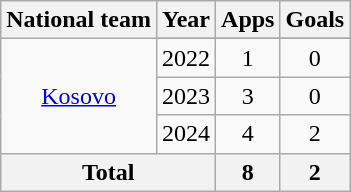<table class="wikitable" style="text-align: center;">
<tr>
<th>National team</th>
<th>Year</th>
<th>Apps</th>
<th>Goals</th>
</tr>
<tr>
<td rowspan="4"><a href='#'>Kosovo</a></td>
</tr>
<tr>
<td>2022</td>
<td>1</td>
<td>0</td>
</tr>
<tr>
<td>2023</td>
<td>3</td>
<td>0</td>
</tr>
<tr>
<td>2024</td>
<td>4</td>
<td>2</td>
</tr>
<tr>
<th colspan=2>Total</th>
<th>8</th>
<th>2</th>
</tr>
</table>
